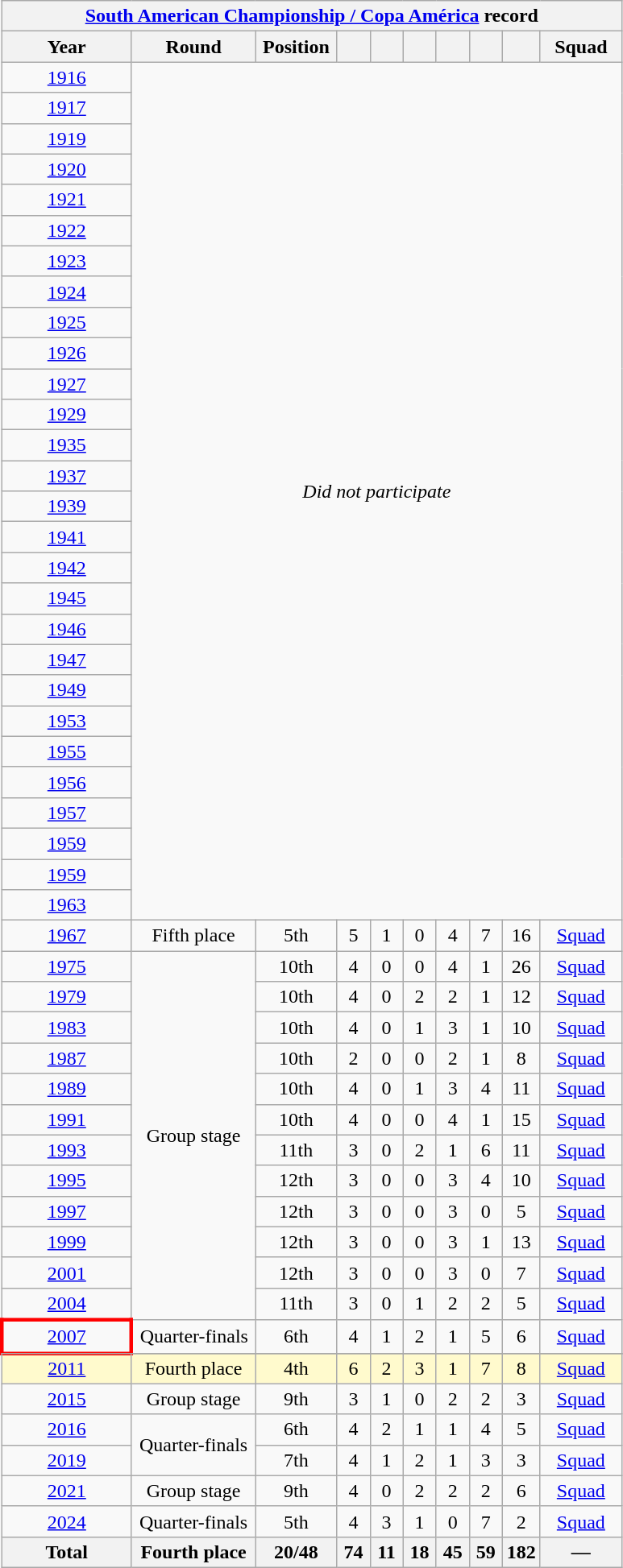<table class="wikitable" style="text-align:center">
<tr>
<th colspan=10><a href='#'>South American Championship / Copa América</a> record</th>
</tr>
<tr>
<th width=100>Year</th>
<th width=95>Round</th>
<th width=60>Position</th>
<th width=20></th>
<th width=20></th>
<th width=20></th>
<th width=20></th>
<th width=20></th>
<th width=20></th>
<th width=60>Squad</th>
</tr>
<tr>
<td> <a href='#'>1916</a></td>
<td colspan=9 rowspan=28><em>Did not participate</em></td>
</tr>
<tr>
<td> <a href='#'>1917</a></td>
</tr>
<tr>
<td> <a href='#'>1919</a></td>
</tr>
<tr>
<td> <a href='#'>1920</a></td>
</tr>
<tr>
<td> <a href='#'>1921</a></td>
</tr>
<tr>
<td> <a href='#'>1922</a></td>
</tr>
<tr>
<td> <a href='#'>1923</a></td>
</tr>
<tr>
<td> <a href='#'>1924</a></td>
</tr>
<tr>
<td> <a href='#'>1925</a></td>
</tr>
<tr>
<td> <a href='#'>1926</a></td>
</tr>
<tr>
<td> <a href='#'>1927</a></td>
</tr>
<tr>
<td> <a href='#'>1929</a></td>
</tr>
<tr>
<td> <a href='#'>1935</a></td>
</tr>
<tr>
<td> <a href='#'>1937</a></td>
</tr>
<tr>
<td> <a href='#'>1939</a></td>
</tr>
<tr>
<td> <a href='#'>1941</a></td>
</tr>
<tr>
<td> <a href='#'>1942</a></td>
</tr>
<tr>
<td> <a href='#'>1945</a></td>
</tr>
<tr>
<td> <a href='#'>1946</a></td>
</tr>
<tr>
<td> <a href='#'>1947</a></td>
</tr>
<tr>
<td> <a href='#'>1949</a></td>
</tr>
<tr>
<td> <a href='#'>1953</a></td>
</tr>
<tr>
<td> <a href='#'>1955</a></td>
</tr>
<tr>
<td> <a href='#'>1956</a></td>
</tr>
<tr>
<td> <a href='#'>1957</a></td>
</tr>
<tr>
<td> <a href='#'>1959</a></td>
</tr>
<tr>
<td> <a href='#'>1959</a></td>
</tr>
<tr>
<td> <a href='#'>1963</a></td>
</tr>
<tr>
<td> <a href='#'>1967</a></td>
<td>Fifth place</td>
<td>5th</td>
<td>5</td>
<td>1</td>
<td>0</td>
<td>4</td>
<td>7</td>
<td>16</td>
<td><a href='#'>Squad</a></td>
</tr>
<tr>
<td><a href='#'>1975</a></td>
<td rowspan=12>Group stage</td>
<td>10th</td>
<td>4</td>
<td>0</td>
<td>0</td>
<td>4</td>
<td>1</td>
<td>26</td>
<td><a href='#'>Squad</a></td>
</tr>
<tr>
<td><a href='#'>1979</a></td>
<td>10th</td>
<td>4</td>
<td>0</td>
<td>2</td>
<td>2</td>
<td>1</td>
<td>12</td>
<td><a href='#'>Squad</a></td>
</tr>
<tr>
<td><a href='#'>1983</a></td>
<td>10th</td>
<td>4</td>
<td>0</td>
<td>1</td>
<td>3</td>
<td>1</td>
<td>10</td>
<td><a href='#'>Squad</a></td>
</tr>
<tr>
<td> <a href='#'>1987</a></td>
<td>10th</td>
<td>2</td>
<td>0</td>
<td>0</td>
<td>2</td>
<td>1</td>
<td>8</td>
<td><a href='#'>Squad</a></td>
</tr>
<tr>
<td> <a href='#'>1989</a></td>
<td>10th</td>
<td>4</td>
<td>0</td>
<td>1</td>
<td>3</td>
<td>4</td>
<td>11</td>
<td><a href='#'>Squad</a></td>
</tr>
<tr>
<td> <a href='#'>1991</a></td>
<td>10th</td>
<td>4</td>
<td>0</td>
<td>0</td>
<td>4</td>
<td>1</td>
<td>15</td>
<td><a href='#'>Squad</a></td>
</tr>
<tr>
<td> <a href='#'>1993</a></td>
<td>11th</td>
<td>3</td>
<td>0</td>
<td>2</td>
<td>1</td>
<td>6</td>
<td>11</td>
<td><a href='#'>Squad</a></td>
</tr>
<tr>
<td> <a href='#'>1995</a></td>
<td>12th</td>
<td>3</td>
<td>0</td>
<td>0</td>
<td>3</td>
<td>4</td>
<td>10</td>
<td><a href='#'>Squad</a></td>
</tr>
<tr>
<td> <a href='#'>1997</a></td>
<td>12th</td>
<td>3</td>
<td>0</td>
<td>0</td>
<td>3</td>
<td>0</td>
<td>5</td>
<td><a href='#'>Squad</a></td>
</tr>
<tr>
<td> <a href='#'>1999</a></td>
<td>12th</td>
<td>3</td>
<td>0</td>
<td>0</td>
<td>3</td>
<td>1</td>
<td>13</td>
<td><a href='#'>Squad</a></td>
</tr>
<tr>
<td> <a href='#'>2001</a></td>
<td>12th</td>
<td>3</td>
<td>0</td>
<td>0</td>
<td>3</td>
<td>0</td>
<td>7</td>
<td><a href='#'>Squad</a></td>
</tr>
<tr>
<td> <a href='#'>2004</a></td>
<td>11th</td>
<td>3</td>
<td>0</td>
<td>1</td>
<td>2</td>
<td>2</td>
<td>5</td>
<td><a href='#'>Squad</a></td>
</tr>
<tr>
<td style="border: 3px solid red"> <a href='#'>2007</a></td>
<td>Quarter-finals</td>
<td>6th</td>
<td>4</td>
<td>1</td>
<td>2</td>
<td>1</td>
<td>5</td>
<td>6</td>
<td><a href='#'>Squad</a></td>
</tr>
<tr>
</tr>
<tr style="background:LemonChiffon;">
<td> <a href='#'>2011</a></td>
<td>Fourth place</td>
<td>4th</td>
<td>6</td>
<td>2</td>
<td>3</td>
<td>1</td>
<td>7</td>
<td>8</td>
<td><a href='#'>Squad</a></td>
</tr>
<tr>
<td> <a href='#'>2015</a></td>
<td>Group stage</td>
<td>9th</td>
<td>3</td>
<td>1</td>
<td>0</td>
<td>2</td>
<td>2</td>
<td>3</td>
<td><a href='#'>Squad</a></td>
</tr>
<tr>
<td> <a href='#'>2016</a></td>
<td rowspan=2>Quarter-finals</td>
<td>6th</td>
<td>4</td>
<td>2</td>
<td>1</td>
<td>1</td>
<td>4</td>
<td>5</td>
<td><a href='#'>Squad</a></td>
</tr>
<tr>
<td> <a href='#'>2019</a></td>
<td>7th</td>
<td>4</td>
<td>1</td>
<td>2</td>
<td>1</td>
<td>3</td>
<td>3</td>
<td><a href='#'>Squad</a></td>
</tr>
<tr>
<td> <a href='#'>2021</a></td>
<td>Group stage</td>
<td>9th</td>
<td>4</td>
<td>0</td>
<td>2</td>
<td>2</td>
<td>2</td>
<td>6</td>
<td><a href='#'>Squad</a></td>
</tr>
<tr>
<td> <a href='#'>2024</a></td>
<td>Quarter-finals</td>
<td>5th</td>
<td>4</td>
<td>3</td>
<td>1</td>
<td>0</td>
<td>7</td>
<td>2</td>
<td><a href='#'>Squad</a></td>
</tr>
<tr>
<th>Total</th>
<th>Fourth place</th>
<th>20/48</th>
<th>74</th>
<th>11</th>
<th>18</th>
<th>45</th>
<th>59</th>
<th>182</th>
<th>—</th>
</tr>
</table>
